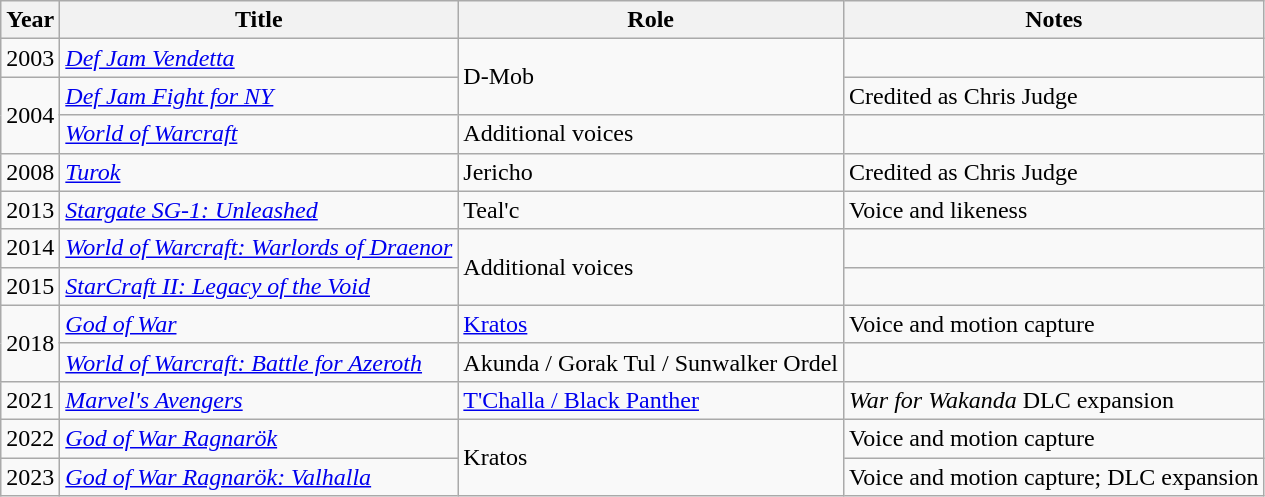<table class="wikitable sortable">
<tr>
<th>Year</th>
<th>Title</th>
<th>Role</th>
<th>Notes</th>
</tr>
<tr>
<td>2003</td>
<td><em><a href='#'>Def Jam Vendetta</a></em></td>
<td rowspan="2">D-Mob</td>
<td></td>
</tr>
<tr>
<td rowspan=2>2004</td>
<td><em><a href='#'>Def Jam Fight for NY</a></em></td>
<td>Credited as Chris Judge</td>
</tr>
<tr>
<td><em><a href='#'>World of Warcraft</a></em></td>
<td>Additional voices</td>
<td></td>
</tr>
<tr>
<td>2008</td>
<td><em><a href='#'>Turok</a></em></td>
<td>Jericho</td>
<td>Credited as Chris Judge</td>
</tr>
<tr>
<td>2013</td>
<td><em><a href='#'>Stargate SG-1: Unleashed</a></em></td>
<td>Teal'c</td>
<td>Voice and likeness</td>
</tr>
<tr>
<td>2014</td>
<td><em><a href='#'>World of Warcraft: Warlords of Draenor</a></em></td>
<td rowspan=2>Additional voices</td>
<td></td>
</tr>
<tr>
<td>2015</td>
<td><em><a href='#'>StarCraft II: Legacy of the Void</a></em></td>
<td></td>
</tr>
<tr>
<td rowspan=2>2018</td>
<td><em><a href='#'>God of War</a></em></td>
<td><a href='#'>Kratos</a></td>
<td>Voice and motion capture</td>
</tr>
<tr>
<td><em><a href='#'>World of Warcraft: Battle for Azeroth</a></em></td>
<td>Akunda / Gorak Tul / Sunwalker Ordel</td>
<td></td>
</tr>
<tr>
<td>2021</td>
<td><a href='#'><em>Marvel's Avengers</em></a></td>
<td><a href='#'>T'Challa / Black Panther</a></td>
<td><em>War for Wakanda</em> DLC expansion</td>
</tr>
<tr>
<td>2022</td>
<td><em><a href='#'>God of War Ragnarök</a></em></td>
<td rowspan="2">Kratos</td>
<td>Voice and motion capture</td>
</tr>
<tr>
<td>2023</td>
<td><em><a href='#'>God of War Ragnarök: Valhalla</a></em></td>
<td>Voice and motion capture; DLC expansion</td>
</tr>
</table>
